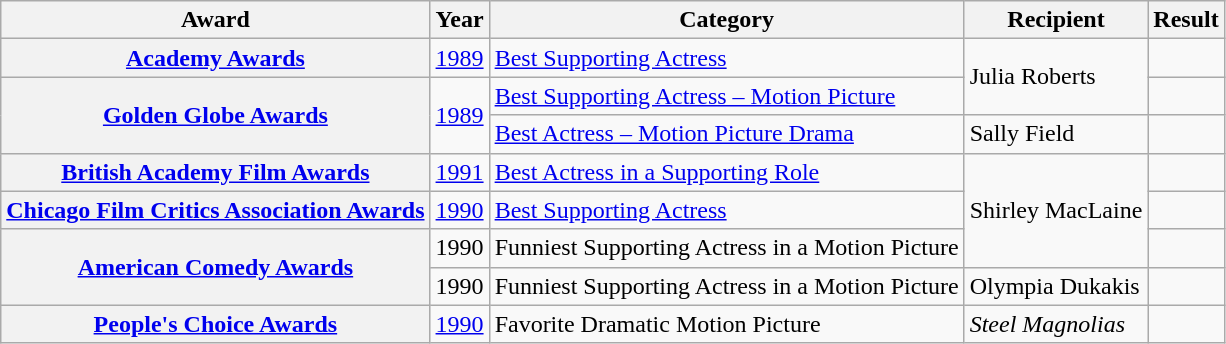<table class="wikitable plainrowheaders">
<tr>
<th scope="col">Award</th>
<th scope="col">Year</th>
<th scope="col">Category</th>
<th scope="col">Recipient</th>
<th scope="col">Result</th>
</tr>
<tr>
<th scope="row"><a href='#'>Academy Awards</a></th>
<td><a href='#'>1989</a></td>
<td><a href='#'>Best Supporting Actress</a></td>
<td rowspan=2>Julia Roberts</td>
<td></td>
</tr>
<tr>
<th scope="row" rowspan=2><a href='#'>Golden Globe Awards</a></th>
<td rowspan=2><a href='#'>1989</a></td>
<td><a href='#'>Best Supporting Actress – Motion Picture</a></td>
<td></td>
</tr>
<tr>
<td><a href='#'>Best Actress – Motion Picture Drama</a></td>
<td>Sally Field</td>
<td></td>
</tr>
<tr>
<th scope="row"><a href='#'>British Academy Film Awards</a></th>
<td><a href='#'>1991</a></td>
<td><a href='#'>Best Actress in a Supporting Role</a></td>
<td rowspan=3>Shirley MacLaine</td>
<td></td>
</tr>
<tr>
<th scope="row"><a href='#'>Chicago Film Critics Association Awards</a></th>
<td><a href='#'>1990</a></td>
<td><a href='#'>Best Supporting Actress</a></td>
<td></td>
</tr>
<tr>
<th scope="row" rowspan=2><a href='#'>American Comedy Awards</a></th>
<td>1990</td>
<td>Funniest Supporting Actress in a Motion Picture</td>
<td></td>
</tr>
<tr>
<td>1990</td>
<td>Funniest Supporting Actress in a Motion Picture</td>
<td>Olympia Dukakis</td>
<td></td>
</tr>
<tr>
<th scope="row"><a href='#'>People's Choice Awards</a></th>
<td><a href='#'>1990</a></td>
<td>Favorite Dramatic Motion Picture</td>
<td><em>Steel Magnolias</em></td>
<td></td>
</tr>
</table>
